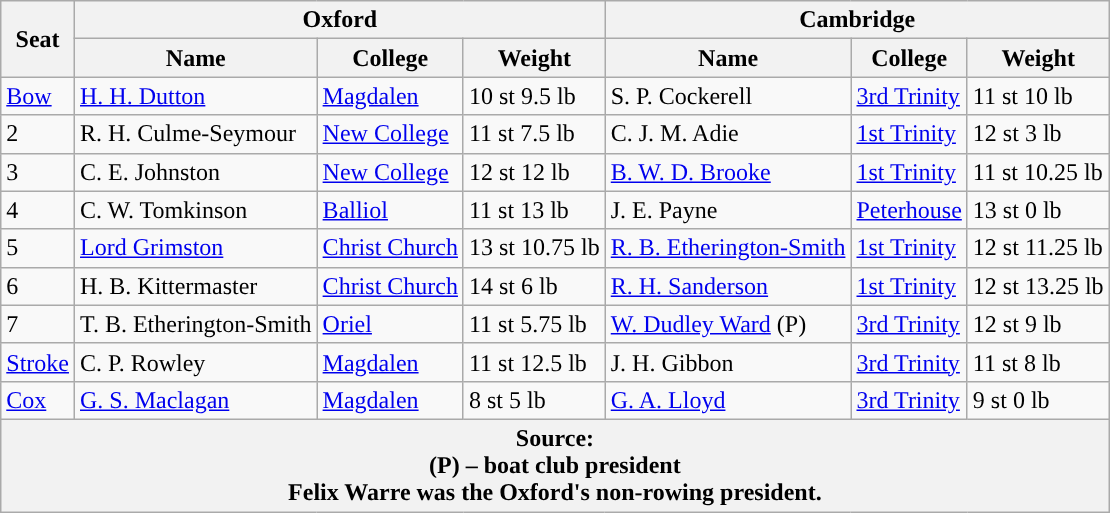<table class="wikitable">
<tr>
<th rowspan="2" scope="col">Seat</th>
<th colspan="3" scope="col">Oxford <br> </th>
<th colspan="3" scope="col">Cambridge <br> </th>
</tr>
<tr>
<th>Name</th>
<th>College</th>
<th>Weight</th>
<th>Name</th>
<th>College</th>
<th>Weight</th>
</tr>
<tr>
<td><a href='#'>Bow</a></td>
<td><a href='#'>H. H. Dutton</a></td>
<td><a href='#'>Magdalen</a></td>
<td>10 st 9.5 lb</td>
<td>S. P. Cockerell</td>
<td><a href='#'>3rd Trinity</a></td>
<td>11 st 10 lb</td>
</tr>
<tr>
<td>2</td>
<td>R. H. Culme-Seymour</td>
<td><a href='#'>New College</a></td>
<td>11 st 7.5 lb</td>
<td>C. J. M. Adie</td>
<td><a href='#'>1st Trinity</a></td>
<td>12 st 3 lb</td>
</tr>
<tr>
<td>3</td>
<td>C. E. Johnston</td>
<td><a href='#'>New College</a></td>
<td>12 st 12 lb</td>
<td><a href='#'>B. W. D. Brooke</a></td>
<td><a href='#'>1st Trinity</a></td>
<td>11 st 10.25 lb</td>
</tr>
<tr>
<td>4</td>
<td>C. W. Tomkinson</td>
<td><a href='#'>Balliol</a></td>
<td>11 st 13 lb</td>
<td>J. E. Payne</td>
<td><a href='#'>Peterhouse</a></td>
<td>13 st 0 lb</td>
</tr>
<tr>
<td>5</td>
<td><a href='#'>Lord Grimston</a></td>
<td><a href='#'>Christ Church</a></td>
<td>13 st 10.75 lb</td>
<td><a href='#'>R. B. Etherington-Smith</a></td>
<td><a href='#'>1st Trinity</a></td>
<td>12 st 11.25 lb</td>
</tr>
<tr>
<td>6</td>
<td>H. B. Kittermaster</td>
<td><a href='#'>Christ Church</a></td>
<td>14 st 6 lb</td>
<td><a href='#'>R. H. Sanderson</a></td>
<td><a href='#'>1st Trinity</a></td>
<td>12 st 13.25 lb</td>
</tr>
<tr>
<td>7</td>
<td>T. B. Etherington-Smith</td>
<td><a href='#'>Oriel</a></td>
<td>11 st 5.75 lb</td>
<td><a href='#'>W. Dudley Ward</a> (P)</td>
<td><a href='#'>3rd Trinity</a></td>
<td>12 st 9 lb</td>
</tr>
<tr>
<td><a href='#'>Stroke</a></td>
<td>C. P. Rowley</td>
<td><a href='#'>Magdalen</a></td>
<td>11 st 12.5 lb</td>
<td>J. H. Gibbon</td>
<td><a href='#'>3rd Trinity</a></td>
<td>11 st 8 lb</td>
</tr>
<tr>
<td><a href='#'>Cox</a></td>
<td><a href='#'>G. S. Maclagan</a></td>
<td><a href='#'>Magdalen</a></td>
<td>8 st 5 lb</td>
<td><a href='#'>G. A. Lloyd</a></td>
<td><a href='#'>3rd Trinity</a></td>
<td>9 st 0 lb</td>
</tr>
<tr>
<th colspan="7">Source:<br>(P) – boat club president<br>Felix Warre was the Oxford's non-rowing president.</th>
</tr>
</table>
